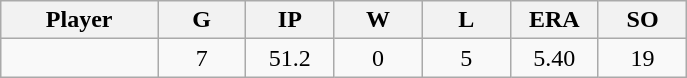<table class="wikitable sortable">
<tr>
<th bgcolor="#DDDDFF" width="16%">Player</th>
<th bgcolor="#DDDDFF" width="9%">G</th>
<th bgcolor="#DDDDFF" width="9%">IP</th>
<th bgcolor="#DDDDFF" width="9%">W</th>
<th bgcolor="#DDDDFF" width="9%">L</th>
<th bgcolor="#DDDDFF" width="9%">ERA</th>
<th bgcolor="#DDDDFF" width="9%">SO</th>
</tr>
<tr align="center">
<td></td>
<td>7</td>
<td>51.2</td>
<td>0</td>
<td>5</td>
<td>5.40</td>
<td>19</td>
</tr>
</table>
